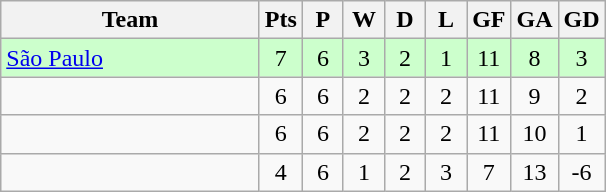<table class="wikitable" style="text-align: center;">
<tr>
<th width="165">Team</th>
<th width="20">Pts</th>
<th width="20">P</th>
<th width="20">W</th>
<th width="20">D</th>
<th width="20">L</th>
<th width="20">GF</th>
<th width="20">GA</th>
<th width="20">GD</th>
</tr>
<tr bgcolor=ccffcc>
<td style="text-align:left;"> <a href='#'>São Paulo</a></td>
<td>7</td>
<td>6</td>
<td>3</td>
<td>2</td>
<td>1</td>
<td>11</td>
<td>8</td>
<td>3</td>
</tr>
<tr>
<td></td>
<td>6</td>
<td>6</td>
<td>2</td>
<td>2</td>
<td>2</td>
<td>11</td>
<td>9</td>
<td>2</td>
</tr>
<tr>
<td></td>
<td>6</td>
<td>6</td>
<td>2</td>
<td>2</td>
<td>2</td>
<td>11</td>
<td>10</td>
<td>1</td>
</tr>
<tr>
<td></td>
<td>4</td>
<td>6</td>
<td>1</td>
<td>2</td>
<td>3</td>
<td>7</td>
<td>13</td>
<td>-6</td>
</tr>
</table>
